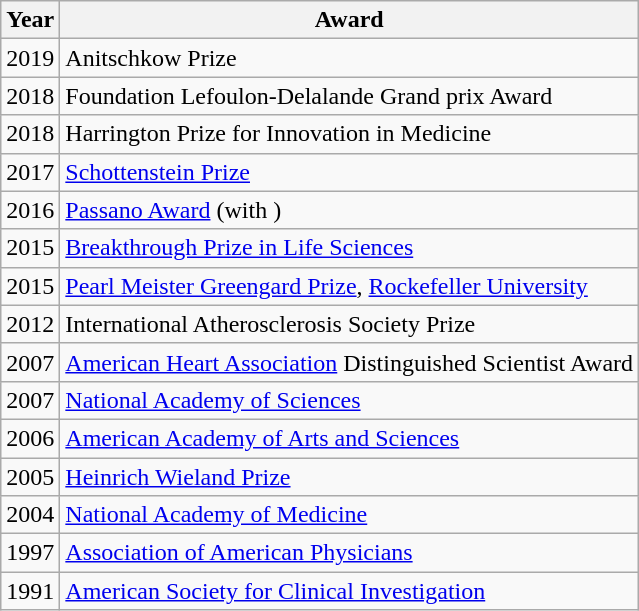<table class="wikitable">
<tr>
<th>Year</th>
<th>Award</th>
</tr>
<tr>
<td>2019</td>
<td>Anitschkow Prize</td>
</tr>
<tr>
<td>2018</td>
<td>Foundation Lefoulon-Delalande Grand prix Award</td>
</tr>
<tr>
<td>2018</td>
<td>Harrington Prize for Innovation in Medicine</td>
</tr>
<tr>
<td>2017</td>
<td><a href='#'>Schottenstein Prize</a></td>
</tr>
<tr>
<td>2016</td>
<td><a href='#'>Passano Award</a> (with )</td>
</tr>
<tr>
<td>2015</td>
<td><a href='#'>Breakthrough Prize in Life Sciences</a></td>
</tr>
<tr>
<td>2015</td>
<td><a href='#'>Pearl Meister Greengard Prize</a>, <a href='#'>Rockefeller University</a></td>
</tr>
<tr>
<td>2012</td>
<td>International Atherosclerosis Society Prize</td>
</tr>
<tr>
<td>2007</td>
<td><a href='#'>American Heart Association</a> Distinguished Scientist Award</td>
</tr>
<tr>
<td>2007</td>
<td><a href='#'>National Academy of Sciences</a></td>
</tr>
<tr>
<td>2006</td>
<td><a href='#'>American Academy of Arts and Sciences</a></td>
</tr>
<tr>
<td>2005</td>
<td><a href='#'>Heinrich Wieland Prize</a></td>
</tr>
<tr>
<td>2004</td>
<td><a href='#'>National Academy of Medicine</a></td>
</tr>
<tr>
<td>1997</td>
<td><a href='#'>Association of American Physicians</a></td>
</tr>
<tr>
<td>1991</td>
<td><a href='#'>American Society for Clinical Investigation</a></td>
</tr>
</table>
